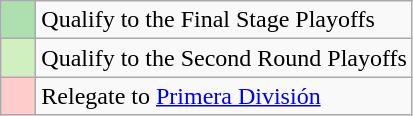<table class="wikitable">
<tr>
<td style="background:#ACE1AF;">    </td>
<td>Qualify to the Final Stage Playoffs</td>
</tr>
<tr>
<td style="background:#D0F0C0;">    </td>
<td>Qualify to the Second Round Playoffs</td>
</tr>
<tr>
<td style="background:#FFCCCC;">    </td>
<td>Relegate to <a href='#'>Primera División</a></td>
</tr>
</table>
